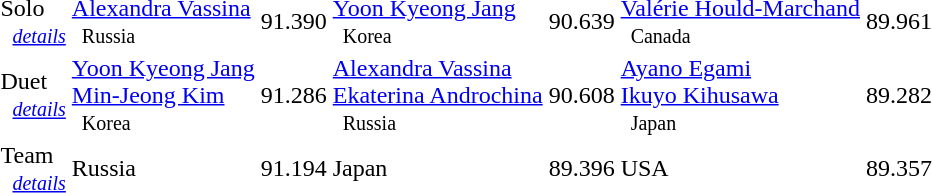<table>
<tr>
<td>Solo<br>   <small><em><a href='#'>details</a></em></small></td>
<td><a href='#'>Alexandra Vassina</a> <small><br>   Russia </small></td>
<td>91.390</td>
<td><a href='#'>Yoon Kyeong Jang</a> <small><br>   Korea </small></td>
<td>90.639</td>
<td><a href='#'>Valérie Hould-Marchand</a> <small><br>   Canada </small></td>
<td>89.961</td>
</tr>
<tr>
<td>Duet<br>   <small><em><a href='#'>details</a></em></small></td>
<td><a href='#'>Yoon Kyeong Jang</a> <br> <a href='#'>Min-Jeong Kim</a> <small><br>   Korea </small></td>
<td>91.286</td>
<td><a href='#'>Alexandra Vassina</a> <br> <a href='#'>Ekaterina Androchina</a> <small><br>   Russia </small></td>
<td>90.608</td>
<td><a href='#'>Ayano Egami</a> <br> <a href='#'>Ikuyo Kihusawa</a> <small><br>   Japan </small></td>
<td>89.282</td>
</tr>
<tr>
<td>Team<br>   <small><em><a href='#'>details</a></em></small></td>
<td> Russia</td>
<td>91.194</td>
<td> Japan</td>
<td>89.396</td>
<td> USA</td>
<td>89.357</td>
</tr>
<tr>
</tr>
</table>
